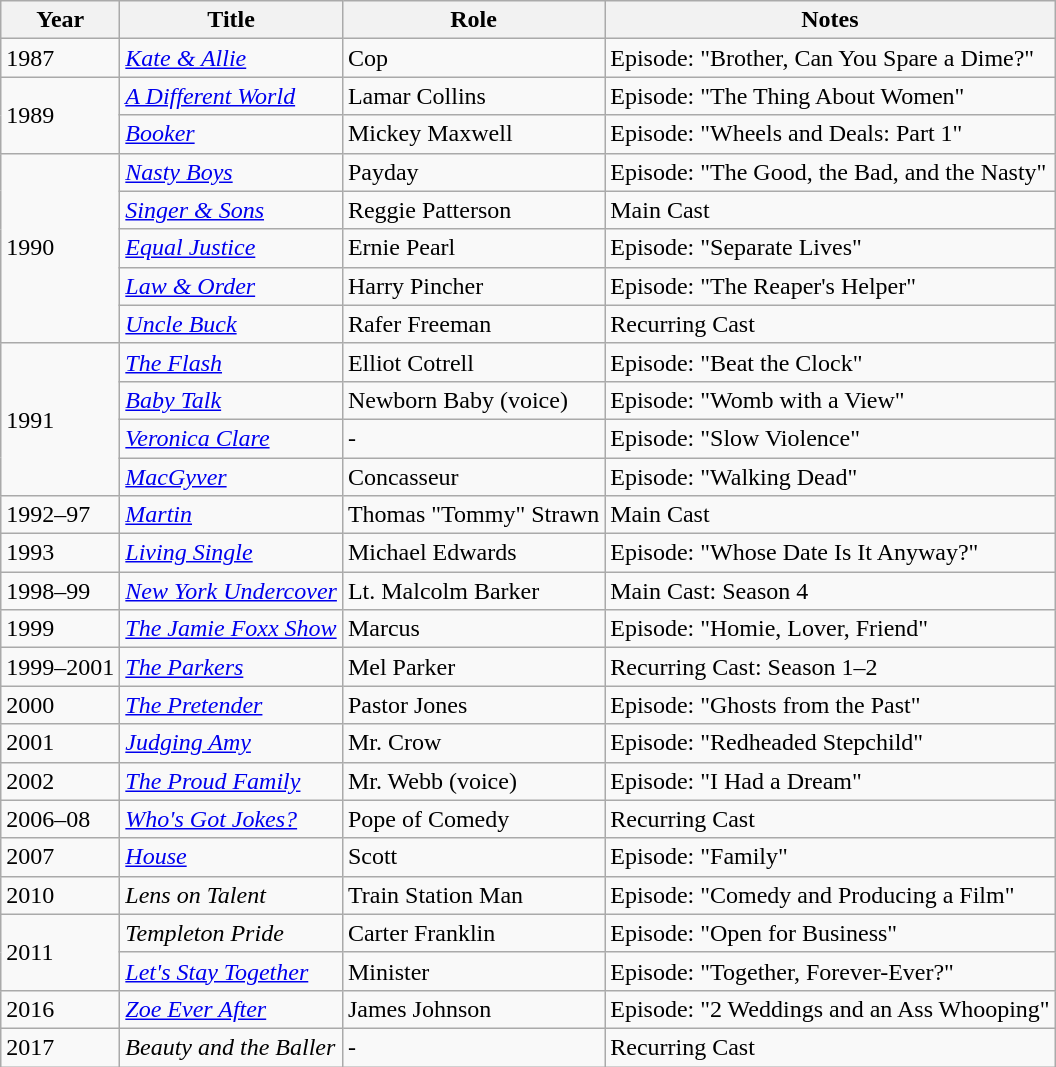<table class="wikitable sortable">
<tr>
<th>Year</th>
<th>Title</th>
<th>Role</th>
<th>Notes</th>
</tr>
<tr>
<td>1987</td>
<td><em><a href='#'>Kate & Allie</a></em></td>
<td>Cop</td>
<td>Episode: "Brother, Can You Spare a Dime?"</td>
</tr>
<tr>
<td rowspan="2">1989</td>
<td><em><a href='#'>A Different World</a></em></td>
<td>Lamar Collins</td>
<td>Episode: "The Thing About Women"</td>
</tr>
<tr>
<td><em><a href='#'>Booker</a></em></td>
<td>Mickey Maxwell</td>
<td>Episode: "Wheels and Deals: Part 1"</td>
</tr>
<tr>
<td rowspan="5">1990</td>
<td><em><a href='#'>Nasty Boys</a></em></td>
<td>Payday</td>
<td>Episode: "The Good, the Bad, and the Nasty"</td>
</tr>
<tr>
<td><em><a href='#'>Singer & Sons</a></em></td>
<td>Reggie Patterson</td>
<td>Main Cast</td>
</tr>
<tr>
<td><em><a href='#'>Equal Justice</a></em></td>
<td>Ernie Pearl</td>
<td>Episode: "Separate Lives"</td>
</tr>
<tr>
<td><em><a href='#'>Law & Order</a></em></td>
<td>Harry Pincher</td>
<td>Episode: "The Reaper's Helper"</td>
</tr>
<tr>
<td><em><a href='#'>Uncle Buck</a></em></td>
<td>Rafer Freeman</td>
<td>Recurring Cast</td>
</tr>
<tr>
<td rowspan="4">1991</td>
<td><em><a href='#'>The Flash</a></em></td>
<td>Elliot Cotrell</td>
<td>Episode: "Beat the Clock"</td>
</tr>
<tr>
<td><em><a href='#'>Baby Talk</a></em></td>
<td>Newborn Baby (voice)</td>
<td>Episode: "Womb with a View"</td>
</tr>
<tr>
<td><em><a href='#'>Veronica Clare</a></em></td>
<td>-</td>
<td>Episode: "Slow Violence"</td>
</tr>
<tr>
<td><em><a href='#'>MacGyver</a></em></td>
<td>Concasseur</td>
<td>Episode: "Walking Dead"</td>
</tr>
<tr>
<td>1992–97</td>
<td><em><a href='#'>Martin</a></em></td>
<td>Thomas "Tommy" Strawn</td>
<td>Main Cast</td>
</tr>
<tr>
<td>1993</td>
<td><em><a href='#'>Living Single</a></em></td>
<td>Michael Edwards</td>
<td>Episode: "Whose Date Is It Anyway?"</td>
</tr>
<tr>
<td>1998–99</td>
<td><em><a href='#'>New York Undercover</a></em></td>
<td>Lt. Malcolm Barker</td>
<td>Main Cast: Season 4</td>
</tr>
<tr>
<td>1999</td>
<td><em><a href='#'>The Jamie Foxx Show</a></em></td>
<td>Marcus</td>
<td>Episode: "Homie, Lover, Friend"</td>
</tr>
<tr>
<td>1999–2001</td>
<td><em><a href='#'>The Parkers</a></em></td>
<td>Mel Parker</td>
<td>Recurring Cast: Season 1–2</td>
</tr>
<tr>
<td>2000</td>
<td><em><a href='#'>The Pretender</a></em></td>
<td>Pastor Jones</td>
<td>Episode: "Ghosts from the Past"</td>
</tr>
<tr>
<td>2001</td>
<td><em><a href='#'>Judging Amy</a></em></td>
<td>Mr. Crow</td>
<td>Episode: "Redheaded Stepchild"</td>
</tr>
<tr>
<td>2002</td>
<td><em><a href='#'>The Proud Family</a></em></td>
<td>Mr. Webb (voice)</td>
<td>Episode: "I Had a Dream"</td>
</tr>
<tr>
<td>2006–08</td>
<td><em><a href='#'>Who's Got Jokes?</a></em></td>
<td>Pope of Comedy</td>
<td>Recurring Cast</td>
</tr>
<tr>
<td>2007</td>
<td><em><a href='#'>House</a></em></td>
<td>Scott</td>
<td>Episode: "Family"</td>
</tr>
<tr>
<td>2010</td>
<td><em>Lens on Talent</em></td>
<td>Train Station Man</td>
<td>Episode: "Comedy and Producing a Film"</td>
</tr>
<tr>
<td rowspan="2">2011</td>
<td><em>Templeton Pride</em></td>
<td>Carter Franklin</td>
<td>Episode: "Open for Business"</td>
</tr>
<tr>
<td><em><a href='#'>Let's Stay Together</a></em></td>
<td>Minister</td>
<td>Episode: "Together, Forever-Ever?"</td>
</tr>
<tr>
<td>2016</td>
<td><em><a href='#'>Zoe Ever After</a></em></td>
<td>James Johnson</td>
<td>Episode: "2 Weddings and an Ass Whooping"</td>
</tr>
<tr>
<td>2017</td>
<td><em>Beauty and the Baller</em></td>
<td>-</td>
<td>Recurring Cast</td>
</tr>
</table>
